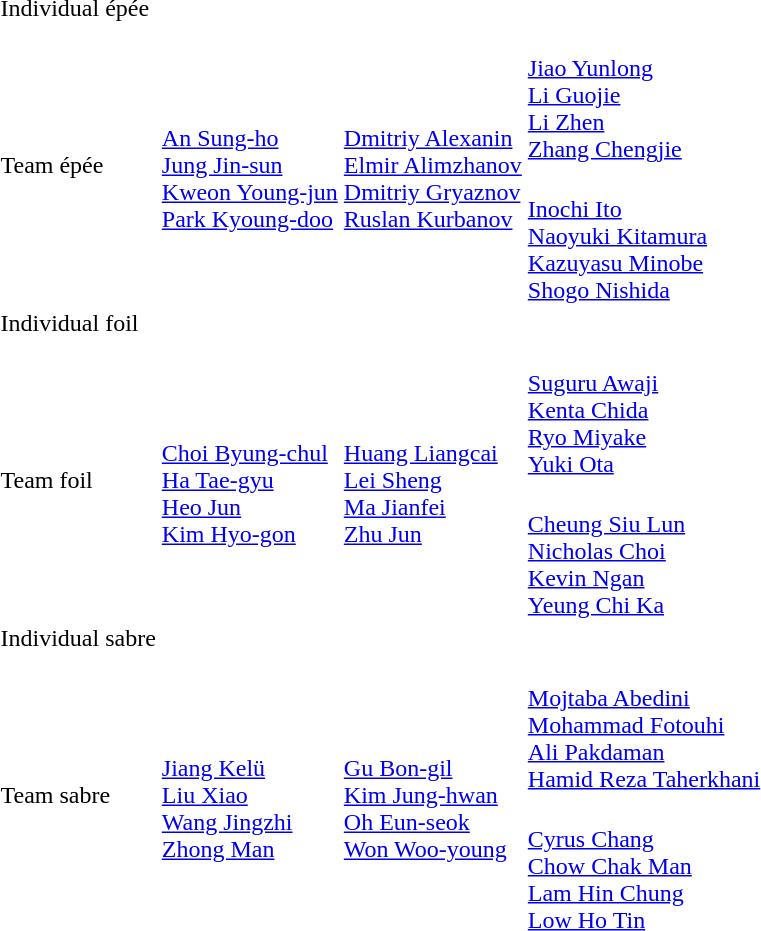<table>
<tr>
<td rowspan=2>Individual épée</td>
<td rowspan=2></td>
<td rowspan=2></td>
<td></td>
</tr>
<tr>
<td></td>
</tr>
<tr>
<td rowspan=2>Team épée</td>
<td rowspan=2><br><a href='#'>An Sung-ho</a><br><a href='#'>Jung Jin-sun</a><br><a href='#'>Kweon Young-jun</a><br><a href='#'>Park Kyoung-doo</a></td>
<td rowspan=2><br><a href='#'>Dmitriy Alexanin</a><br><a href='#'>Elmir Alimzhanov</a><br><a href='#'>Dmitriy Gryaznov</a><br><a href='#'>Ruslan Kurbanov</a></td>
<td><br><a href='#'>Jiao Yunlong</a><br><a href='#'>Li Guojie</a><br><a href='#'>Li Zhen</a><br><a href='#'>Zhang Chengjie</a></td>
</tr>
<tr>
<td><br><a href='#'>Inochi Ito</a><br><a href='#'>Naoyuki Kitamura</a><br><a href='#'>Kazuyasu Minobe</a><br><a href='#'>Shogo Nishida</a></td>
</tr>
<tr>
<td rowspan=2>Individual foil</td>
<td rowspan=2></td>
<td rowspan=2></td>
<td></td>
</tr>
<tr>
<td></td>
</tr>
<tr>
<td rowspan=2>Team foil</td>
<td rowspan=2><br><a href='#'>Choi Byung-chul</a><br><a href='#'>Ha Tae-gyu</a><br><a href='#'>Heo Jun</a><br><a href='#'>Kim Hyo-gon</a></td>
<td rowspan=2><br><a href='#'>Huang Liangcai</a><br><a href='#'>Lei Sheng</a><br><a href='#'>Ma Jianfei</a><br><a href='#'>Zhu Jun</a></td>
<td><br><a href='#'>Suguru Awaji</a><br><a href='#'>Kenta Chida</a><br><a href='#'>Ryo Miyake</a><br><a href='#'>Yuki Ota</a></td>
</tr>
<tr>
<td><br><a href='#'>Cheung Siu Lun</a><br><a href='#'>Nicholas Choi</a><br><a href='#'>Kevin Ngan</a><br><a href='#'>Yeung Chi Ka</a></td>
</tr>
<tr>
<td rowspan=2>Individual sabre</td>
<td rowspan=2></td>
<td rowspan=2></td>
<td></td>
</tr>
<tr>
<td></td>
</tr>
<tr>
<td rowspan=2>Team sabre</td>
<td rowspan=2><br><a href='#'>Jiang Kelü</a><br><a href='#'>Liu Xiao</a><br><a href='#'>Wang Jingzhi</a><br><a href='#'>Zhong Man</a></td>
<td rowspan=2><br><a href='#'>Gu Bon-gil</a><br><a href='#'>Kim Jung-hwan</a><br><a href='#'>Oh Eun-seok</a><br><a href='#'>Won Woo-young</a></td>
<td><br><a href='#'>Mojtaba Abedini</a><br><a href='#'>Mohammad Fotouhi</a><br><a href='#'>Ali Pakdaman</a><br><a href='#'>Hamid Reza Taherkhani</a></td>
</tr>
<tr>
<td><br><a href='#'>Cyrus Chang</a><br><a href='#'>Chow Chak Man</a><br><a href='#'>Lam Hin Chung</a><br><a href='#'>Low Ho Tin</a></td>
</tr>
</table>
